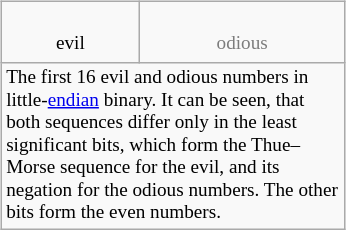<table class="wikitable" style="float: right; font-size: 80%; width: 230px;">
<tr>
<td style="padding: 5px; text-align: center;"><br>evil</td>
<td style="padding: 5px; text-align: center; opacity: .5;"><br>odious</td>
</tr>
<tr>
<td colspan="2" style="word-wrap: break-word;">The first 16 evil and odious numbers in little-<a href='#'>endian</a> binary. It can be seen, that both sequences differ only in the least significant bits, which form the Thue–Morse sequence for the evil, and its negation for the odious numbers. The other bits form the even numbers.</td>
</tr>
</table>
